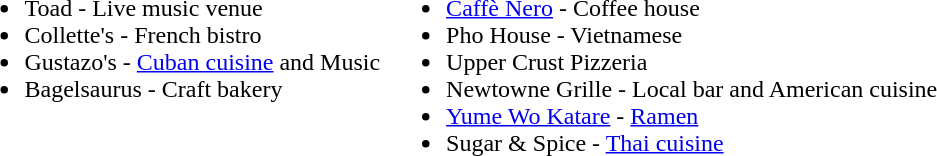<table>
<tr valign=top>
<td><br><ul><li>Toad - Live music venue</li><li>Collette's - French bistro</li><li>Gustazo's - <a href='#'>Cuban cuisine</a> and Music</li><li>Bagelsaurus - Craft bakery</li></ul></td>
<td><br><ul><li><a href='#'>Caffè Nero</a> - Coffee house</li><li>Pho House - Vietnamese</li><li>Upper Crust Pizzeria</li><li>Newtowne Grille - Local bar and American cuisine</li><li><a href='#'>Yume Wo Katare</a> - <a href='#'>Ramen</a></li><li>Sugar & Spice - <a href='#'>Thai cuisine</a></li></ul></td>
</tr>
</table>
